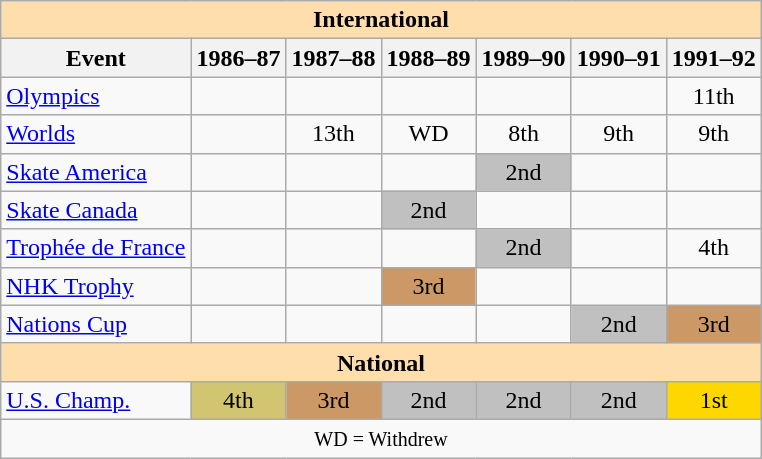<table class="wikitable" style="text-align:center">
<tr>
<th style="background-color: #ffdead; " colspan=7 align=center><strong>International</strong></th>
</tr>
<tr>
<th>Event</th>
<th>1986–87</th>
<th>1987–88</th>
<th>1988–89</th>
<th>1989–90</th>
<th>1990–91</th>
<th>1991–92</th>
</tr>
<tr>
<td align=left><a href='#'>Olympics</a></td>
<td></td>
<td></td>
<td></td>
<td></td>
<td></td>
<td>11th</td>
</tr>
<tr>
<td align=left><a href='#'>Worlds</a></td>
<td></td>
<td>13th</td>
<td>WD</td>
<td>8th</td>
<td>9th</td>
<td>9th</td>
</tr>
<tr>
<td align=left><a href='#'>Skate America</a></td>
<td></td>
<td></td>
<td></td>
<td bgcolor=silver>2nd</td>
<td></td>
<td></td>
</tr>
<tr>
<td align=left><a href='#'>Skate Canada</a></td>
<td></td>
<td></td>
<td bgcolor=silver>2nd</td>
<td></td>
<td></td>
<td></td>
</tr>
<tr>
<td align=left><a href='#'>Trophée de France</a></td>
<td></td>
<td></td>
<td></td>
<td bgcolor=silver>2nd</td>
<td></td>
<td align=center>4th</td>
</tr>
<tr>
<td align=left><a href='#'>NHK Trophy</a></td>
<td></td>
<td></td>
<td bgcolor=cc9966>3rd</td>
<td></td>
<td></td>
<td></td>
</tr>
<tr>
<td align=left><a href='#'>Nations Cup</a></td>
<td></td>
<td></td>
<td></td>
<td></td>
<td bgcolor=silver>2nd</td>
<td bgcolor=cc9966>3rd</td>
</tr>
<tr>
<th style="background-color: #ffdead; " colspan=7 align=center><strong>National</strong></th>
</tr>
<tr>
<td align=left><a href='#'>U.S. Champ.</a></td>
<td bgcolor=d1c571>4th</td>
<td bgcolor=cc9966>3rd</td>
<td bgcolor=silver>2nd</td>
<td bgcolor=silver>2nd</td>
<td bgcolor=silver>2nd</td>
<td bgcolor=gold>1st</td>
</tr>
<tr>
<td colspan=7 align=center><small> WD = Withdrew </small></td>
</tr>
</table>
